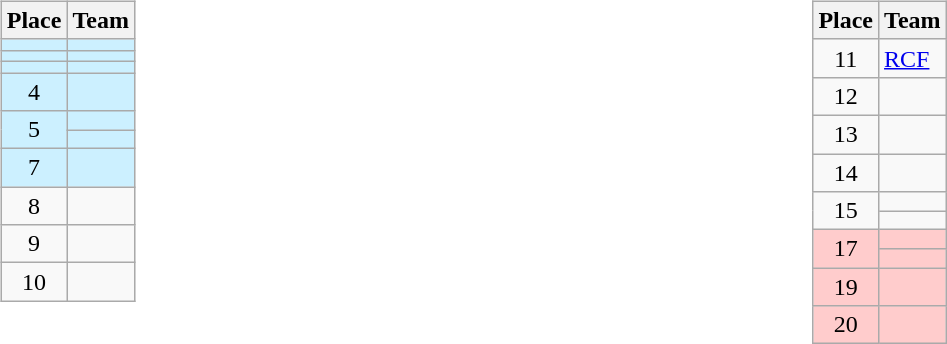<table>
<tr>
<td valign=top width=10%><br><table class=wikitable>
<tr>
<th>Place</th>
<th>Team</th>
</tr>
<tr bgcolor=#ccf0ff>
<td align=center></td>
<td></td>
</tr>
<tr bgcolor=#ccf0ff>
<td align=center></td>
<td></td>
</tr>
<tr bgcolor=#ccf0ff>
<td align=center></td>
<td></td>
</tr>
<tr bgcolor=#ccf0ff>
<td align=center>4</td>
<td></td>
</tr>
<tr bgcolor=#ccf0ff>
<td rowspan=2 align=center>5</td>
<td></td>
</tr>
<tr bgcolor=#ccf0ff>
<td></td>
</tr>
<tr bgcolor=#ccf0ff>
<td align=center>7</td>
<td></td>
</tr>
<tr>
<td align=center>8</td>
<td></td>
</tr>
<tr>
<td align=center>9</td>
<td></td>
</tr>
<tr>
<td align=center>10</td>
<td></td>
</tr>
</table>
</td>
<td valign=top width=10%><br><table class=wikitable>
<tr>
<th>Place</th>
<th>Team</th>
</tr>
<tr>
<td align=center>11</td>
<td> <a href='#'>RCF</a></td>
</tr>
<tr>
<td align=center>12</td>
<td></td>
</tr>
<tr>
<td align=center>13</td>
<td></td>
</tr>
<tr>
<td align=center>14</td>
<td></td>
</tr>
<tr>
<td rowspan=2 align=center>15</td>
<td></td>
</tr>
<tr>
<td></td>
</tr>
<tr bgcolor=#fcc>
<td rowspan=2 align=center>17</td>
<td></td>
</tr>
<tr bgcolor=#fcc>
<td></td>
</tr>
<tr bgcolor=#fcc>
<td align=center>19</td>
<td></td>
</tr>
<tr bgcolor=#fcc>
<td align=center>20</td>
<td></td>
</tr>
</table>
</td>
</tr>
</table>
